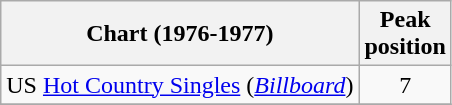<table class="wikitable sortable">
<tr>
<th align="left">Chart (1976-1977)</th>
<th align="center">Peak<br>position</th>
</tr>
<tr>
<td align="left">US <a href='#'>Hot Country Singles</a> (<em><a href='#'>Billboard</a></em>)</td>
<td align="center">7</td>
</tr>
<tr>
</tr>
</table>
